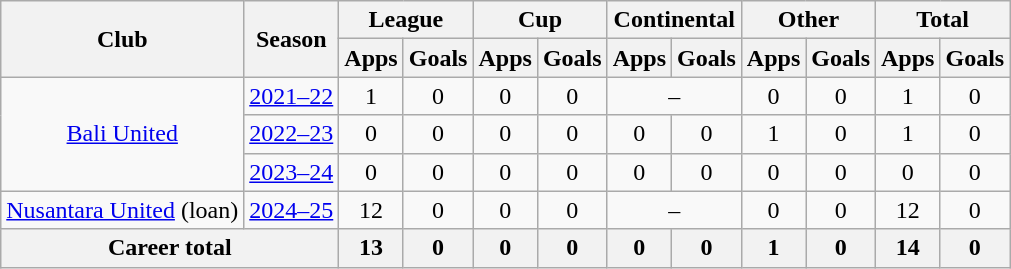<table class="wikitable" style="text-align: center">
<tr>
<th rowspan="2">Club</th>
<th rowspan="2">Season</th>
<th colspan="2">League</th>
<th colspan="2">Cup</th>
<th colspan="2">Continental</th>
<th colspan="2">Other</th>
<th colspan="2">Total</th>
</tr>
<tr>
<th>Apps</th>
<th>Goals</th>
<th>Apps</th>
<th>Goals</th>
<th>Apps</th>
<th>Goals</th>
<th>Apps</th>
<th>Goals</th>
<th>Apps</th>
<th>Goals</th>
</tr>
<tr>
<td rowspan="3"><a href='#'>Bali United</a></td>
<td><a href='#'>2021–22</a></td>
<td>1</td>
<td>0</td>
<td>0</td>
<td>0</td>
<td colspan="2">–</td>
<td>0</td>
<td>0</td>
<td>1</td>
<td>0</td>
</tr>
<tr>
<td><a href='#'>2022–23</a></td>
<td>0</td>
<td>0</td>
<td>0</td>
<td>0</td>
<td>0</td>
<td>0</td>
<td>1</td>
<td>0</td>
<td>1</td>
<td>0</td>
</tr>
<tr>
<td><a href='#'>2023–24</a></td>
<td>0</td>
<td>0</td>
<td>0</td>
<td>0</td>
<td>0</td>
<td>0</td>
<td>0</td>
<td>0</td>
<td>0</td>
<td>0</td>
</tr>
<tr>
<td rowspan="1"><a href='#'>Nusantara United</a> (loan)</td>
<td><a href='#'>2024–25</a></td>
<td>12</td>
<td>0</td>
<td>0</td>
<td>0</td>
<td colspan="2">–</td>
<td>0</td>
<td>0</td>
<td>12</td>
<td>0</td>
</tr>
<tr>
<th colspan=2>Career total</th>
<th>13</th>
<th>0</th>
<th>0</th>
<th>0</th>
<th>0</th>
<th>0</th>
<th>1</th>
<th>0</th>
<th>14</th>
<th>0</th>
</tr>
</table>
